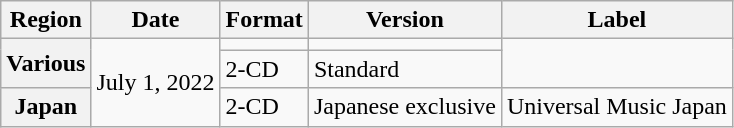<table class="wikitable plainrowheaders">
<tr>
<th scope="col">Region</th>
<th scope="col">Date</th>
<th scope="col">Format</th>
<th scope="col">Version</th>
<th scope="col">Label</th>
</tr>
<tr>
<th scope="row" rowspan="2">Various</th>
<td rowspan="3">July 1, 2022</td>
<td></td>
<td></td>
<td rowspan="2"></td>
</tr>
<tr>
<td>2-CD</td>
<td>Standard</td>
</tr>
<tr>
<th scope="row">Japan</th>
<td>2-CD</td>
<td>Japanese exclusive</td>
<td>Universal Music Japan</td>
</tr>
</table>
